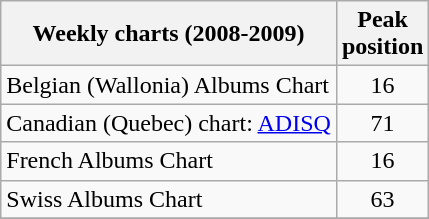<table class="wikitable sortable">
<tr>
<th align="left">Weekly charts (2008-2009)</th>
<th align="center">Peak<br>position</th>
</tr>
<tr>
<td align="left">Belgian (Wallonia) Albums Chart</td>
<td align="center">16</td>
</tr>
<tr>
<td align="left">Canadian (Quebec) chart: <a href='#'>ADISQ</a></td>
<td align="center">71</td>
</tr>
<tr>
<td align="left">French Albums Chart</td>
<td align="center">16</td>
</tr>
<tr>
<td align="left">Swiss Albums Chart</td>
<td align="center">63</td>
</tr>
<tr>
</tr>
</table>
